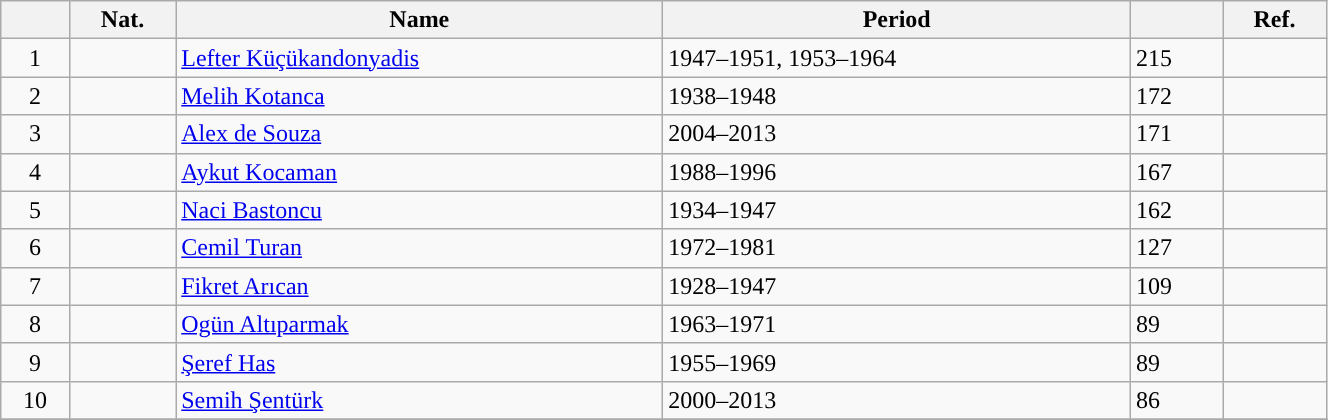<table class="wikitable sortable" style="text-align:left; width:70%;">
<tr>
<th></th>
<th>Nat.</th>
<th>Name</th>
<th>Period</th>
<th></th>
<th>Ref.</th>
</tr>
<tr bgcolor=>
<td style="text-align:center">1</td>
<td style="text-align:center"></td>
<td><a href='#'>Lefter Küçükandonyadis</a></td>
<td>1947–1951, 1953–1964</td>
<td>215</td>
<td></td>
</tr>
<tr bgcolor=>
<td style="text-align:center">2</td>
<td style="text-align:center"></td>
<td><a href='#'>Melih Kotanca</a></td>
<td>1938–1948</td>
<td>172</td>
<td></td>
</tr>
<tr bgcolor=>
<td style="text-align:center">3</td>
<td style="text-align:center"></td>
<td><a href='#'>Alex de Souza</a></td>
<td>2004–2013</td>
<td>171</td>
<td></td>
</tr>
<tr bgcolor=>
<td style="text-align:center">4</td>
<td style="text-align:center"></td>
<td><a href='#'>Aykut Kocaman</a></td>
<td>1988–1996</td>
<td>167</td>
<td></td>
</tr>
<tr bgcolor=>
<td style="text-align:center">5</td>
<td style="text-align:center"></td>
<td><a href='#'>Naci Bastoncu</a></td>
<td>1934–1947</td>
<td>162</td>
<td></td>
</tr>
<tr bgcolor=>
<td style="text-align:center">6</td>
<td style="text-align:center"></td>
<td><a href='#'>Cemil Turan</a></td>
<td>1972–1981</td>
<td>127</td>
<td></td>
</tr>
<tr bgcolor=>
<td style="text-align:center">7</td>
<td style="text-align:center"></td>
<td><a href='#'>Fikret Arıcan</a></td>
<td>1928–1947</td>
<td>109</td>
<td></td>
</tr>
<tr bgcolor=>
<td style="text-align:center">8</td>
<td style="text-align:center"></td>
<td><a href='#'>Ogün Altıparmak</a></td>
<td>1963–1971</td>
<td>89</td>
<td></td>
</tr>
<tr bgcolor=>
<td style="text-align:center">9</td>
<td style="text-align:center"></td>
<td><a href='#'>Şeref Has</a></td>
<td>1955–1969</td>
<td>89</td>
<td></td>
</tr>
<tr bgcolor=>
<td style="text-align:center">10</td>
<td style="text-align:center"></td>
<td><a href='#'>Semih Şentürk</a></td>
<td>2000–2013</td>
<td>86</td>
<td></td>
</tr>
<tr bgcolor=>
</tr>
</table>
